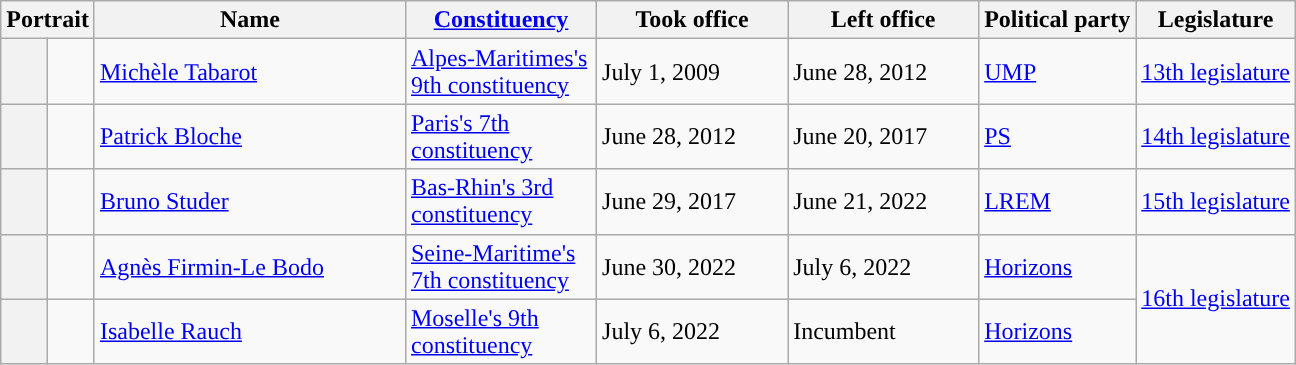<table class="wikitable">
<tr>
<th colspan=2>Portrait</th>
<th width=200>Name</th>
<th width=120><a href='#'>Constituency</a></th>
<th width=120>Took office</th>
<th width=120>Left office</th>
<th>Political party</th>
<th>Legislature</th>
</tr>
<tr>
<th style="background:"></th>
<td></td>
<td><a href='#'>Michèle Tabarot</a></td>
<td><a href='#'>Alpes-Maritimes's 9th constituency</a></td>
<td>July 1, 2009</td>
<td>June 28, 2012</td>
<td><a href='#'>UMP</a></td>
<td><a href='#'>13th legislature</a></td>
</tr>
<tr>
<th style="background:"></th>
<td></td>
<td><a href='#'>Patrick Bloche</a></td>
<td><a href='#'>Paris's 7th constituency</a></td>
<td>June 28, 2012</td>
<td>June 20, 2017</td>
<td><a href='#'>PS</a></td>
<td><a href='#'>14th legislature</a></td>
</tr>
<tr>
<th style="background:"></th>
<td></td>
<td><a href='#'>Bruno Studer</a></td>
<td><a href='#'>Bas-Rhin's 3rd constituency</a></td>
<td>June 29, 2017</td>
<td>June 21, 2022</td>
<td><a href='#'>LREM</a></td>
<td><a href='#'>15th legislature</a></td>
</tr>
<tr>
<th style="background:"></th>
<td></td>
<td><a href='#'>Agnès Firmin-Le Bodo</a></td>
<td><a href='#'>Seine-Maritime's 7th constituency</a></td>
<td>June 30, 2022</td>
<td>July 6, 2022</td>
<td><a href='#'>Horizons</a></td>
<td rowspan=2><a href='#'>16th legislature</a></td>
</tr>
<tr>
<th style="background:"></th>
<td></td>
<td><a href='#'>Isabelle Rauch</a></td>
<td><a href='#'>Moselle's 9th constituency</a></td>
<td>July 6, 2022</td>
<td>Incumbent</td>
<td><a href='#'>Horizons</a></td>
</tr>
</table>
